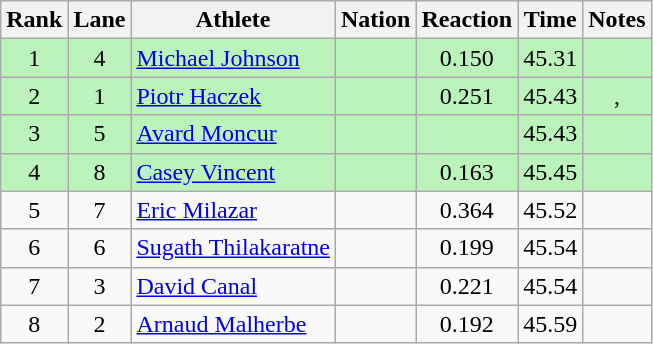<table class="wikitable sortable" style="text-align:center">
<tr>
<th>Rank</th>
<th>Lane</th>
<th>Athlete</th>
<th>Nation</th>
<th>Reaction</th>
<th>Time</th>
<th>Notes</th>
</tr>
<tr bgcolor = "bbf3bb">
<td align="center">1</td>
<td align="center">4</td>
<td align="left"><a href='#'>Michael Johnson</a></td>
<td align="left"></td>
<td align="center">0.150</td>
<td align="center">45.31</td>
<td></td>
</tr>
<tr bgcolor = "bbf3bb">
<td align="center">2</td>
<td align="center">1</td>
<td align="left"><a href='#'>Piotr Haczek</a></td>
<td align="left"></td>
<td align="center">0.251</td>
<td align="center">45.43</td>
<td>, </td>
</tr>
<tr bgcolor = "bbf3bb">
<td align="center">3</td>
<td align="center">5</td>
<td align="left"><a href='#'>Avard Moncur</a></td>
<td align="left"></td>
<td align="center"></td>
<td align="center">45.43</td>
<td></td>
</tr>
<tr bgcolor = "bbf3bb">
<td align="center">4</td>
<td align="center">8</td>
<td align="left"><a href='#'>Casey Vincent</a></td>
<td align="left"></td>
<td align="center">0.163</td>
<td align="center">45.45</td>
<td></td>
</tr>
<tr>
<td align="center">5</td>
<td align="center">7</td>
<td align="left"><a href='#'>Eric Milazar</a></td>
<td align="left"></td>
<td align="center">0.364</td>
<td align="center">45.52</td>
<td align="center"></td>
</tr>
<tr>
<td align="center">6</td>
<td align="center">6</td>
<td align="left"><a href='#'>Sugath Thilakaratne</a></td>
<td align="left"></td>
<td align="center">0.199</td>
<td align="center">45.54</td>
<td align="center"></td>
</tr>
<tr>
<td align="center">7</td>
<td align="center">3</td>
<td align="left"><a href='#'>David Canal</a></td>
<td align="left"></td>
<td align="center">0.221</td>
<td align="center">45.54</td>
<td align="center"></td>
</tr>
<tr>
<td align="center">8</td>
<td align="center">2</td>
<td align="left"><a href='#'>Arnaud Malherbe</a></td>
<td align="left"></td>
<td align="center">0.192</td>
<td align="center">45.59</td>
<td align="center"></td>
</tr>
</table>
